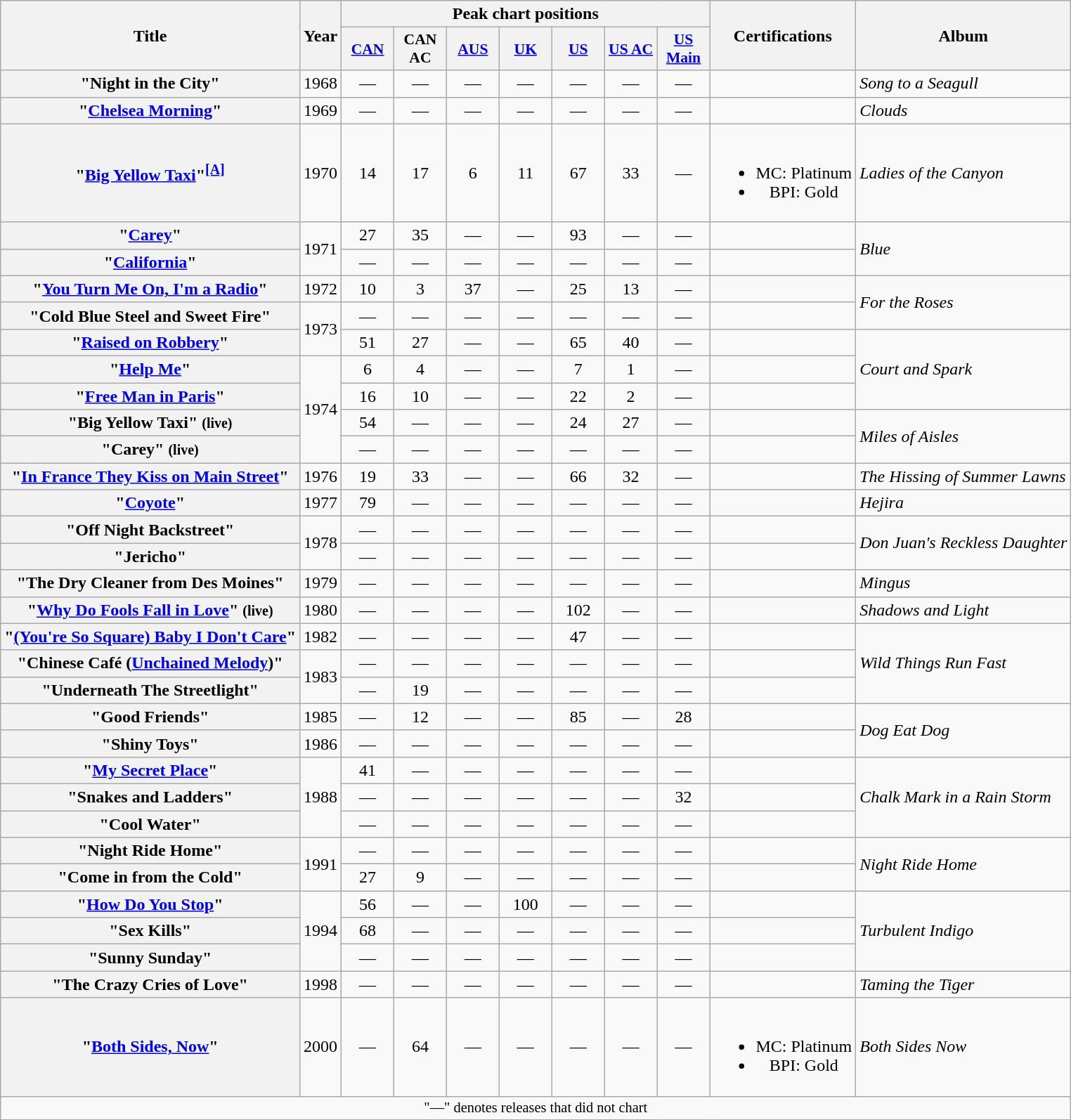<table class="wikitable plainrowheaders" style="text-align:center">
<tr>
<th scope="col" rowspan="2">Title</th>
<th scope="col" rowspan="2">Year</th>
<th scope="col" colspan="7">Peak chart positions</th>
<th scope="col" rowspan="2">Certifications</th>
<th scope="col" rowspan="2">Album</th>
</tr>
<tr>
<th scope="col" style="width:3em;font-size:90%"><a href='#'>CAN</a><br></th>
<th scope="col" style="width:3em;font-size:90%">CAN AC<br></th>
<th scope="col" style="width:3em;font-size:90%"><a href='#'>AUS</a><br></th>
<th scope="col" style="width:3em;font-size:90%"><a href='#'>UK</a><br></th>
<th scope="col" style="width:3em;font-size:90%"><a href='#'>US</a><br></th>
<th scope="col" style="width:3em;font-size:90%"><a href='#'>US AC</a><br></th>
<th scope="col" style="width:3em;font-size:90%"><a href='#'>US Main</a><br></th>
</tr>
<tr>
<th scope="row">"Night in the City"</th>
<td>1968</td>
<td>—</td>
<td>—</td>
<td>—</td>
<td>—</td>
<td>—</td>
<td>—</td>
<td>—</td>
<td></td>
<td align=left><em>Song to a Seagull</em></td>
</tr>
<tr>
<th scope="row">"<a href='#'>Chelsea Morning</a>"</th>
<td>1969</td>
<td>—</td>
<td>—</td>
<td>—</td>
<td>—</td>
<td>—</td>
<td>—</td>
<td>—</td>
<td></td>
<td align=left><em>Clouds</em></td>
</tr>
<tr>
<th scope="row">"<a href='#'>Big Yellow Taxi</a>"<sup><a href='#'><strong>[A]</strong></a></sup></th>
<td>1970</td>
<td>14</td>
<td>17</td>
<td>6</td>
<td>11</td>
<td>67</td>
<td>33</td>
<td>—</td>
<td><br><ul><li>MC: Platinum</li><li>BPI: Gold</li></ul></td>
<td align=left><em>Ladies of the Canyon</em></td>
</tr>
<tr>
<th scope="row">"<a href='#'>Carey</a>"</th>
<td rowspan=2>1971</td>
<td>27</td>
<td>35</td>
<td>—</td>
<td>—</td>
<td>93</td>
<td>—</td>
<td>—</td>
<td></td>
<td align=left rowspan=2><em>Blue</em></td>
</tr>
<tr>
<th scope="row">"<a href='#'>California</a>"</th>
<td>—</td>
<td>—</td>
<td>—</td>
<td>—</td>
<td>—</td>
<td>—</td>
<td>—</td>
<td></td>
</tr>
<tr>
<th scope="row">"<a href='#'>You Turn Me On, I'm a Radio</a>"</th>
<td>1972</td>
<td>10</td>
<td>3</td>
<td>37</td>
<td>—</td>
<td>25</td>
<td>13</td>
<td>—</td>
<td></td>
<td align=left rowspan=2><em>For the Roses</em></td>
</tr>
<tr>
<th scope="row">"Cold Blue Steel and Sweet Fire"</th>
<td rowspan=2>1973</td>
<td>—</td>
<td>—</td>
<td>—</td>
<td>—</td>
<td>—</td>
<td>—</td>
<td>—</td>
<td></td>
</tr>
<tr>
<th scope="row">"<a href='#'>Raised on Robbery</a>"</th>
<td>51</td>
<td>27</td>
<td>—</td>
<td>—</td>
<td>65</td>
<td>40</td>
<td>—</td>
<td></td>
<td align=left rowspan=3><em>Court and Spark</em></td>
</tr>
<tr>
<th scope="row">"<a href='#'>Help Me</a>"</th>
<td rowspan=4>1974</td>
<td>6</td>
<td>4</td>
<td>—</td>
<td>—</td>
<td>7</td>
<td>1</td>
<td>—</td>
<td></td>
</tr>
<tr>
<th scope="row">"<a href='#'>Free Man in Paris</a>"</th>
<td>16</td>
<td>10</td>
<td>—</td>
<td>—</td>
<td>22</td>
<td>2</td>
<td>—</td>
<td></td>
</tr>
<tr>
<th scope="row">"Big Yellow Taxi" <small>(live)</small></th>
<td>54</td>
<td>—</td>
<td>—</td>
<td>—</td>
<td>24</td>
<td>27</td>
<td>—</td>
<td></td>
<td align=left rowspan=2><em>Miles of Aisles</em></td>
</tr>
<tr>
<th scope="row">"Carey" <small>(live)</small></th>
<td>—</td>
<td>—</td>
<td>—</td>
<td>—</td>
<td>—</td>
<td>—</td>
<td>—</td>
<td></td>
</tr>
<tr>
<th scope="row">"<a href='#'>In France They Kiss on Main Street</a>"</th>
<td>1976</td>
<td>19</td>
<td>33</td>
<td>—</td>
<td>—</td>
<td>66</td>
<td>32</td>
<td>—</td>
<td></td>
<td align=left><em>The Hissing of Summer Lawns</em></td>
</tr>
<tr>
<th scope="row">"<a href='#'>Coyote</a>"</th>
<td>1977</td>
<td>79</td>
<td>—</td>
<td>—</td>
<td>—</td>
<td>—</td>
<td>—</td>
<td>—</td>
<td></td>
<td align=left><em>Hejira</em></td>
</tr>
<tr>
<th scope="row">"Off Night Backstreet"</th>
<td rowspan=2>1978</td>
<td>—</td>
<td>—</td>
<td>—</td>
<td>—</td>
<td>—</td>
<td>—</td>
<td>—</td>
<td></td>
<td align=left rowspan=2><em>Don Juan's Reckless Daughter</em></td>
</tr>
<tr>
<th scope="row">"Jericho"</th>
<td>—</td>
<td>—</td>
<td>—</td>
<td>—</td>
<td>—</td>
<td>—</td>
<td>—</td>
<td></td>
</tr>
<tr>
<th scope="row">"The Dry Cleaner from Des Moines"</th>
<td>1979</td>
<td>—</td>
<td>—</td>
<td>—</td>
<td>—</td>
<td>—</td>
<td>—</td>
<td>—</td>
<td></td>
<td align=left><em>Mingus</em></td>
</tr>
<tr>
<th scope="row">"<a href='#'>Why Do Fools Fall in Love</a>" <small>(live)</small></th>
<td>1980</td>
<td>—</td>
<td>—</td>
<td>—</td>
<td>—</td>
<td>102</td>
<td>—</td>
<td>—</td>
<td></td>
<td align=left><em>Shadows and Light</em></td>
</tr>
<tr>
<th scope="row">"<a href='#'>(You're So Square) Baby I Don't Care</a>"</th>
<td>1982</td>
<td>—</td>
<td>—</td>
<td>—</td>
<td>—</td>
<td>47</td>
<td>—</td>
<td>—</td>
<td></td>
<td align=left rowspan=3><em>Wild Things Run Fast</em></td>
</tr>
<tr>
<th scope="row">"Chinese Café (<a href='#'>Unchained Melody</a>)"</th>
<td rowspan=2>1983</td>
<td>—</td>
<td>—</td>
<td>—</td>
<td>—</td>
<td>—</td>
<td>—</td>
<td>—</td>
<td></td>
</tr>
<tr>
<th scope="row">"Underneath The Streetlight"</th>
<td>—</td>
<td>19</td>
<td>—</td>
<td>—</td>
<td>—</td>
<td>—</td>
<td>—</td>
<td></td>
</tr>
<tr>
<th scope="row">"Good Friends"</th>
<td>1985</td>
<td>—</td>
<td>12</td>
<td>—</td>
<td>—</td>
<td>85</td>
<td>—</td>
<td>28</td>
<td></td>
<td align=left rowspan=2><em>Dog Eat Dog</em></td>
</tr>
<tr>
<th scope="row">"Shiny Toys"</th>
<td>1986</td>
<td>—</td>
<td>—</td>
<td>—</td>
<td>—</td>
<td>—</td>
<td>—</td>
<td>—</td>
<td></td>
</tr>
<tr>
<th scope="row">"<a href='#'>My Secret Place</a>"</th>
<td rowspan=3>1988</td>
<td>41</td>
<td>—</td>
<td>—</td>
<td>—</td>
<td>—</td>
<td>—</td>
<td>—</td>
<td></td>
<td align=left rowspan=3><em>Chalk Mark in a Rain Storm</em></td>
</tr>
<tr>
<th scope="row">"Snakes and Ladders"</th>
<td>—</td>
<td>—</td>
<td>—</td>
<td>—</td>
<td>—</td>
<td>—</td>
<td>32</td>
<td></td>
</tr>
<tr>
<th scope="row">"Cool Water"</th>
<td>—</td>
<td>—</td>
<td>—</td>
<td>—</td>
<td>—</td>
<td>—</td>
<td>—</td>
<td></td>
</tr>
<tr>
<th scope="row">"Night Ride Home"</th>
<td rowspan=2>1991</td>
<td>—</td>
<td>—</td>
<td>—</td>
<td>—</td>
<td>—</td>
<td>—</td>
<td>—</td>
<td></td>
<td align=left rowspan=2><em>Night Ride Home</em></td>
</tr>
<tr>
<th scope="row">"Come in from the Cold"</th>
<td>27</td>
<td>9</td>
<td>—</td>
<td>—</td>
<td>—</td>
<td>—</td>
<td>—</td>
<td></td>
</tr>
<tr>
<th scope="row">"<a href='#'>How Do You Stop</a>"</th>
<td rowspan=3>1994</td>
<td>56</td>
<td>—</td>
<td>—</td>
<td>100</td>
<td>—</td>
<td>—</td>
<td>—</td>
<td></td>
<td align=left rowspan=3><em>Turbulent Indigo</em></td>
</tr>
<tr>
<th scope="row">"Sex Kills"</th>
<td>68</td>
<td>—</td>
<td>—</td>
<td>—</td>
<td>—</td>
<td>—</td>
<td>—</td>
<td></td>
</tr>
<tr>
<th scope="row">"Sunny Sunday"</th>
<td>—</td>
<td>—</td>
<td>—</td>
<td>—</td>
<td>—</td>
<td>—</td>
<td>—</td>
<td></td>
</tr>
<tr>
<th scope="row">"The Crazy Cries of Love"</th>
<td>1998</td>
<td>—</td>
<td>—</td>
<td>—</td>
<td>—</td>
<td>—</td>
<td>—</td>
<td>—</td>
<td></td>
<td align=left><em>Taming the Tiger</em></td>
</tr>
<tr>
<th scope="row">"<a href='#'>Both Sides, Now</a>"</th>
<td>2000</td>
<td>—</td>
<td>64</td>
<td>—</td>
<td>—</td>
<td>—</td>
<td>—</td>
<td>—</td>
<td><br><ul><li>MC: Platinum</li><li>BPI: Gold</li></ul></td>
<td align=left><em>Both Sides Now</em></td>
</tr>
<tr>
<td colspan="11" style="font-size: 85%">"—" denotes releases that did not chart</td>
</tr>
</table>
